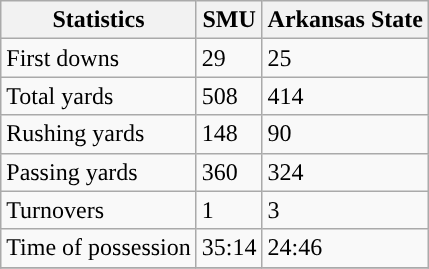<table class="wikitable" style="float: left;">
<tr>
<th>Statistics</th>
<th>SMU</th>
<th>Arkansas State</th>
</tr>
<tr>
<td>First downs</td>
<td>29</td>
<td>25</td>
</tr>
<tr>
<td>Total yards</td>
<td>508</td>
<td>414</td>
</tr>
<tr>
<td>Rushing yards</td>
<td>148</td>
<td>90</td>
</tr>
<tr>
<td>Passing yards</td>
<td>360</td>
<td>324</td>
</tr>
<tr>
<td>Turnovers</td>
<td>1</td>
<td>3</td>
</tr>
<tr>
<td>Time of possession</td>
<td>35:14</td>
<td>24:46</td>
</tr>
<tr>
</tr>
</table>
